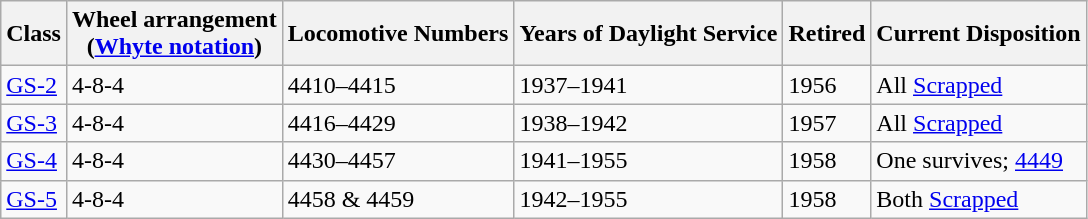<table class="wikitable">
<tr>
<th>Class</th>
<th>Wheel arrangement<br>(<a href='#'>Whyte notation</a>)</th>
<th>Locomotive Numbers</th>
<th>Years of Daylight Service</th>
<th>Retired</th>
<th>Current Disposition</th>
</tr>
<tr>
<td><a href='#'>GS-2</a></td>
<td>4-8-4</td>
<td>4410–4415</td>
<td>1937–1941</td>
<td>1956</td>
<td>All <a href='#'>Scrapped</a></td>
</tr>
<tr>
<td><a href='#'>GS-3</a></td>
<td>4-8-4</td>
<td>4416–4429</td>
<td>1938–1942</td>
<td>1957</td>
<td>All <a href='#'>Scrapped</a></td>
</tr>
<tr>
<td><a href='#'>GS-4</a></td>
<td>4-8-4</td>
<td>4430–4457</td>
<td>1941–1955</td>
<td>1958</td>
<td>One survives; <a href='#'>4449</a></td>
</tr>
<tr>
<td><a href='#'>GS-5</a></td>
<td>4-8-4</td>
<td>4458 & 4459</td>
<td>1942–1955</td>
<td>1958</td>
<td>Both <a href='#'>Scrapped</a></td>
</tr>
</table>
